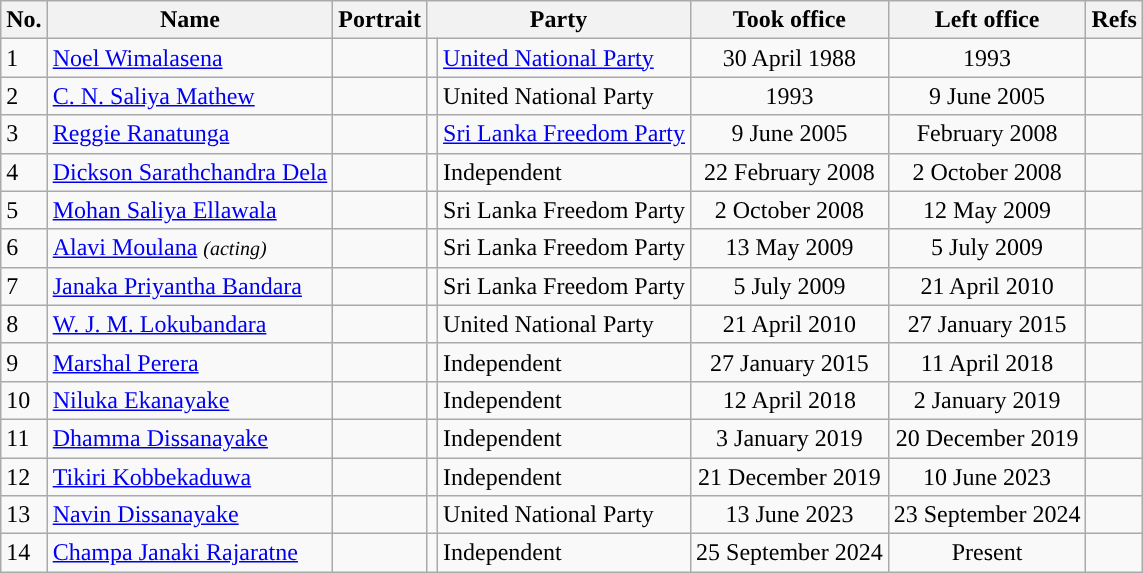<table class="wikitable plainrowheaders sortable" style="font-size:100%; text-align:left;">
<tr>
<th>No.</th>
<th>Name</th>
<th class=unsortable>Portrait</th>
<th colspan="2">Party</th>
<th>Took office</th>
<th>Left office</th>
<th class=unsortable>Refs</th>
</tr>
<tr>
<td>1</td>
<td><a href='#'>Noel Wimalasena</a></td>
<td></td>
<td !align="center" style="background:"></td>
<td><a href='#'>United National Party</a></td>
<td align=center>30 April 1988</td>
<td align=center>1993</td>
<td align=center></td>
</tr>
<tr>
<td>2</td>
<td><a href='#'>C. N. Saliya Mathew</a></td>
<td></td>
<td !align="center" style="background:"></td>
<td>United National Party</td>
<td align=center>1993</td>
<td align=center>9 June 2005</td>
<td align=center></td>
</tr>
<tr>
<td>3</td>
<td><a href='#'>Reggie Ranatunga</a></td>
<td></td>
<td !align="center" style="background:"></td>
<td><a href='#'>Sri Lanka Freedom Party</a></td>
<td align=center>9 June 2005</td>
<td align=center>February 2008</td>
<td align=center></td>
</tr>
<tr>
<td>4</td>
<td><a href='#'>Dickson Sarathchandra Dela</a></td>
<td></td>
<td !align="center" style="background:"></td>
<td>Independent</td>
<td align=center>22 February 2008</td>
<td align=center>2 October 2008</td>
<td align=center></td>
</tr>
<tr>
<td>5</td>
<td><a href='#'>Mohan Saliya Ellawala</a></td>
<td></td>
<td !align="center" style="background:"></td>
<td>Sri Lanka Freedom Party</td>
<td align=center>2 October 2008</td>
<td align=center>12 May 2009</td>
<td align=center></td>
</tr>
<tr>
<td>6</td>
<td><a href='#'>Alavi Moulana</a> <small><em>(acting)</em></small></td>
<td></td>
<td !align="center" style="background:"></td>
<td>Sri Lanka Freedom Party</td>
<td align=center>13 May 2009</td>
<td align=center>5 July 2009</td>
<td align=center></td>
</tr>
<tr>
<td>7</td>
<td><a href='#'>Janaka Priyantha Bandara</a></td>
<td></td>
<td !align="center" style="background:"></td>
<td>Sri Lanka Freedom Party</td>
<td align=center>5 July 2009</td>
<td align=center>21 April 2010</td>
<td align=center></td>
</tr>
<tr>
<td>8</td>
<td><a href='#'>W. J. M. Lokubandara</a></td>
<td></td>
<td !align="center" style="background:"></td>
<td>United National Party</td>
<td align=center>21 April 2010</td>
<td align=center>27 January 2015</td>
<td align=center></td>
</tr>
<tr>
<td>9</td>
<td><a href='#'>Marshal Perera</a></td>
<td></td>
<td !align="center" style="background:"></td>
<td>Independent</td>
<td align=center>27 January 2015</td>
<td align=center>11 April 2018</td>
<td align=center></td>
</tr>
<tr>
<td>10</td>
<td><a href='#'>Niluka Ekanayake</a></td>
<td></td>
<td !align="center" style="background:"></td>
<td>Independent</td>
<td align=center>12 April 2018</td>
<td align=center>2 January 2019</td>
<td align=center></td>
</tr>
<tr>
<td>11</td>
<td><a href='#'>Dhamma Dissanayake</a></td>
<td></td>
<td !align="center" style="background:"></td>
<td>Independent</td>
<td align=center>3 January 2019</td>
<td align=center>20 December 2019</td>
<td align=center></td>
</tr>
<tr>
<td>12</td>
<td><a href='#'>Tikiri Kobbekaduwa</a></td>
<td></td>
<td !align="center" style="background:"></td>
<td>Independent</td>
<td align=center>21 December 2019</td>
<td align=center>10 June 2023</td>
<td align=center></td>
</tr>
<tr>
<td>13</td>
<td><a href='#'>Navin Dissanayake</a></td>
<td></td>
<td !align="center" style="background:"></td>
<td>United National Party</td>
<td align=center>13 June 2023</td>
<td align=center>23 September 2024</td>
<td align=center></td>
</tr>
<tr>
<td>14</td>
<td><a href='#'>Champa Janaki Rajaratne</a></td>
<td></td>
<td !align="center" style="background:"></td>
<td>Independent</td>
<td align=center>25 September 2024</td>
<td align=center>Present</td>
<td align=center></td>
</tr>
</table>
